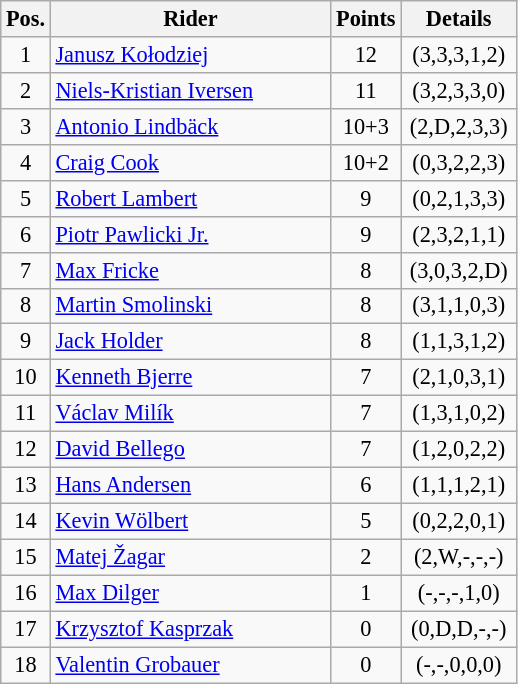<table class=wikitable style="font-size:93%; text-align:center;">
<tr>
<th width=25px>Pos.</th>
<th width=180px>Rider</th>
<th width=40px>Points</th>
<th width=70px>Details</th>
</tr>
<tr>
<td>1</td>
<td style="text-align:left;">  <a href='#'>Janusz Kołodziej</a></td>
<td>12</td>
<td>(3,3,3,1,2)</td>
</tr>
<tr>
<td>2</td>
<td style="text-align:left;">  <a href='#'>Niels-Kristian Iversen</a></td>
<td>11</td>
<td>(3,2,3,3,0)</td>
</tr>
<tr>
<td>3</td>
<td style="text-align:left;">  <a href='#'>Antonio Lindbäck</a></td>
<td>10+3</td>
<td>(2,D,2,3,3)</td>
</tr>
<tr>
<td>4</td>
<td style="text-align:left;"> <a href='#'>Craig Cook</a></td>
<td>10+2</td>
<td>(0,3,2,2,3)</td>
</tr>
<tr>
<td>5</td>
<td style="text-align:left;">  <a href='#'>Robert Lambert</a></td>
<td>9</td>
<td>(0,2,1,3,3)</td>
</tr>
<tr>
<td>6</td>
<td style="text-align:left;"> <a href='#'>Piotr Pawlicki Jr.</a></td>
<td>9</td>
<td>(2,3,2,1,1)</td>
</tr>
<tr>
<td>7</td>
<td style="text-align:left;">  <a href='#'>Max Fricke</a></td>
<td>8</td>
<td>(3,0,3,2,D)</td>
</tr>
<tr>
<td>8</td>
<td style="text-align:left;">  <a href='#'>Martin Smolinski</a></td>
<td>8</td>
<td>(3,1,1,0,3)</td>
</tr>
<tr>
<td>9</td>
<td style="text-align:left;">  <a href='#'>Jack Holder</a></td>
<td>8</td>
<td>(1,1,3,1,2)</td>
</tr>
<tr>
<td>10</td>
<td style="text-align:left;"> <a href='#'>Kenneth Bjerre</a></td>
<td>7</td>
<td>(2,1,0,3,1)</td>
</tr>
<tr>
<td>11</td>
<td style="text-align:left;"> <a href='#'>Václav Milík</a></td>
<td>7</td>
<td>(1,3,1,0,2)</td>
</tr>
<tr>
<td>12</td>
<td style="text-align:left;">  <a href='#'>David Bellego</a></td>
<td>7</td>
<td>(1,2,0,2,2)</td>
</tr>
<tr>
<td>13</td>
<td style="text-align:left;">  <a href='#'>Hans Andersen</a></td>
<td>6</td>
<td>(1,1,1,2,1)</td>
</tr>
<tr>
<td>14</td>
<td style="text-align:left;">  <a href='#'>Kevin Wölbert</a></td>
<td>5</td>
<td>(0,2,2,0,1)</td>
</tr>
<tr>
<td>15</td>
<td style="text-align:left;"> <a href='#'>Matej Žagar</a></td>
<td>2</td>
<td>(2,W,-,-,-)</td>
</tr>
<tr>
<td>16</td>
<td style="text-align:left;">  <a href='#'>Max Dilger</a></td>
<td>1</td>
<td>(-,-,-,1,0)</td>
</tr>
<tr>
<td>17</td>
<td style="text-align:left;"> <a href='#'>Krzysztof Kasprzak</a></td>
<td>0</td>
<td>(0,D,D,-,-)</td>
</tr>
<tr>
<td>18</td>
<td style="text-align:left;">  <a href='#'>Valentin Grobauer</a></td>
<td>0</td>
<td>(-,-,0,0,0)</td>
</tr>
</table>
